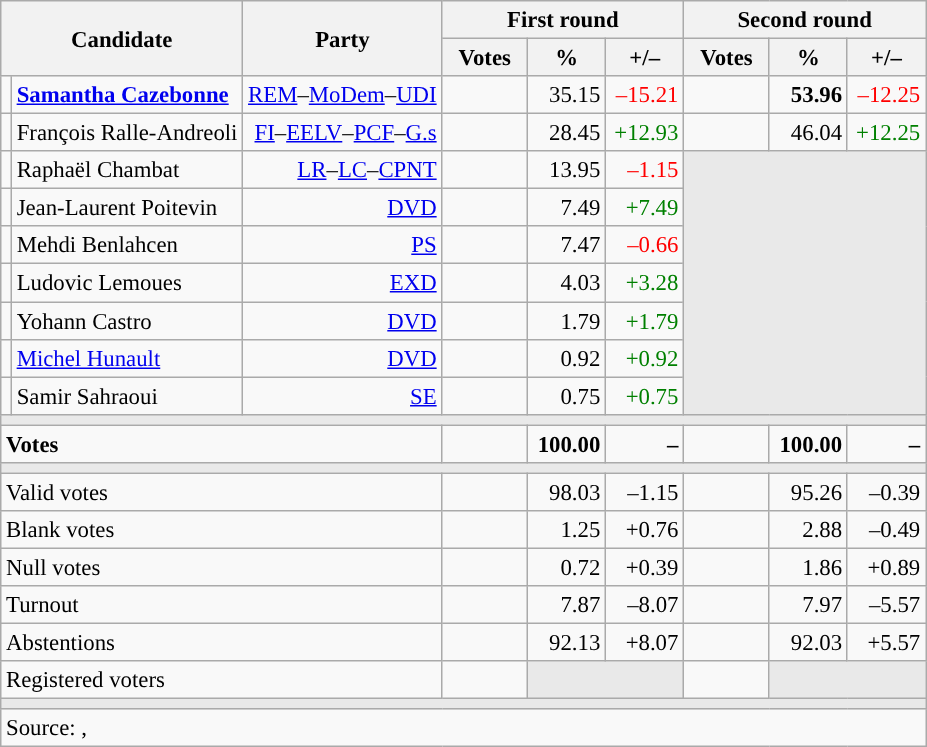<table class="wikitable" style="text-align:right;font-size:95%;">
<tr>
<th rowspan="2" colspan="2">Candidate</th>
<th rowspan="2">Party</th>
<th colspan="3">First round</th>
<th colspan="3">Second round</th>
</tr>
<tr>
<th style="width:50px;">Votes</th>
<th style="width:45px;">%</th>
<th style="width:45px;">+/–</th>
<th style="width:50px;">Votes</th>
<th style="width:45px;">%</th>
<th style="width:45px;">+/–</th>
</tr>
<tr>
<td style="background:"></td>
<td style="text-align:left;"><strong><a href='#'>Samantha Cazebonne</a></strong></td>
<td><a href='#'>REM</a>–<a href='#'>MoDem</a>–<a href='#'>UDI</a></td>
<td></td>
<td>35.15</td>
<td style="color:red;">–15.21</td>
<td><strong></strong></td>
<td><strong>53.96</strong></td>
<td style="color:red;">–12.25</td>
</tr>
<tr>
<td style="background:"></td>
<td style="text-align:left;">François Ralle-Andreoli</td>
<td><a href='#'>FI</a>–<a href='#'>EELV</a>–<a href='#'>PCF</a>–<a href='#'>G.s</a></td>
<td></td>
<td>28.45</td>
<td style="color:green;">+12.93</td>
<td></td>
<td>46.04</td>
<td style="color:green;">+12.25</td>
</tr>
<tr>
<td style="background:"></td>
<td style="text-align:left;">Raphaël Chambat</td>
<td><a href='#'>LR</a>–<a href='#'>LC</a>–<a href='#'>CPNT</a></td>
<td></td>
<td>13.95</td>
<td style="color:red;">–1.15</td>
<td colspan="3" rowspan="7" style="background:#E9E9E9;"></td>
</tr>
<tr>
<td style="background:"></td>
<td style="text-align:left;">Jean-Laurent Poitevin</td>
<td><a href='#'>DVD</a></td>
<td></td>
<td>7.49</td>
<td style="color:green;">+7.49</td>
</tr>
<tr>
<td style="background:"></td>
<td style="text-align:left;">Mehdi Benlahcen</td>
<td><a href='#'>PS</a></td>
<td></td>
<td>7.47</td>
<td style="color:red;">–0.66</td>
</tr>
<tr>
<td style="background:"></td>
<td style="text-align:left;">Ludovic Lemoues</td>
<td><a href='#'>EXD</a></td>
<td></td>
<td>4.03</td>
<td style="color:green;">+3.28</td>
</tr>
<tr>
<td style="background:"></td>
<td style="text-align:left;">Yohann Castro</td>
<td><a href='#'>DVD</a></td>
<td></td>
<td>1.79</td>
<td style="color:green;">+1.79</td>
</tr>
<tr>
<td style="background:"></td>
<td style="text-align:left;"><a href='#'>Michel Hunault</a></td>
<td><a href='#'>DVD</a></td>
<td></td>
<td>0.92</td>
<td style="color:green;">+0.92</td>
</tr>
<tr>
<td style="background:"></td>
<td style="text-align:left;">Samir Sahraoui</td>
<td><a href='#'>SE</a></td>
<td></td>
<td>0.75</td>
<td style="color:green;">+0.75</td>
</tr>
<tr>
<td colspan="9" style="background:#E9E9E9;"></td>
</tr>
<tr style="font-weight:bold;">
<td colspan="3" style="text-align:left;">Votes</td>
<td></td>
<td>100.00</td>
<td>–</td>
<td></td>
<td>100.00</td>
<td>–</td>
</tr>
<tr>
<td colspan="9" style="background:#E9E9E9;"></td>
</tr>
<tr>
<td colspan="3" style="text-align:left;">Valid votes</td>
<td></td>
<td>98.03</td>
<td>–1.15</td>
<td></td>
<td>95.26</td>
<td>–0.39</td>
</tr>
<tr>
<td colspan="3" style="text-align:left;">Blank votes</td>
<td></td>
<td>1.25</td>
<td>+0.76</td>
<td></td>
<td>2.88</td>
<td>–0.49</td>
</tr>
<tr>
<td colspan="3" style="text-align:left;">Null votes</td>
<td></td>
<td>0.72</td>
<td>+0.39</td>
<td></td>
<td>1.86</td>
<td>+0.89</td>
</tr>
<tr>
<td colspan="3" style="text-align:left;">Turnout</td>
<td></td>
<td>7.87</td>
<td>–8.07</td>
<td></td>
<td>7.97</td>
<td>–5.57</td>
</tr>
<tr>
<td colspan="3" style="text-align:left;">Abstentions</td>
<td></td>
<td>92.13</td>
<td>+8.07</td>
<td></td>
<td>92.03</td>
<td>+5.57</td>
</tr>
<tr>
<td colspan="3" style="text-align:left;">Registered voters</td>
<td></td>
<td colspan="2" style="background:#E9E9E9;"></td>
<td></td>
<td colspan="2" style="background:#E9E9E9;"></td>
</tr>
<tr>
<td colspan="9" style="background:#E9E9E9;"></td>
</tr>
<tr>
<td colspan="9" style="text-align:left;">Source: , </td>
</tr>
</table>
